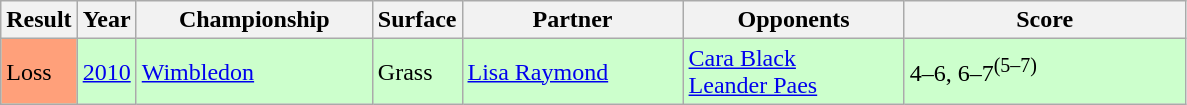<table class="sortable wikitable">
<tr>
<th style="width:40px">Result</th>
<th style="width:30px">Year</th>
<th style="width:150px">Championship</th>
<th style="width:50px">Surface</th>
<th style="width:140px">Partner</th>
<th style="width:140px">Opponents</th>
<th style="width:180px" class="unsortable">Score</th>
</tr>
<tr style="background:#ccffcc;">
<td style="background:#ffa07a;">Loss</td>
<td><a href='#'>2010</a></td>
<td><a href='#'>Wimbledon</a></td>
<td>Grass</td>
<td> <a href='#'>Lisa Raymond</a></td>
<td> <a href='#'>Cara Black</a><br> <a href='#'>Leander Paes</a></td>
<td>4–6, 6–7<sup>(5–7)</sup></td>
</tr>
</table>
